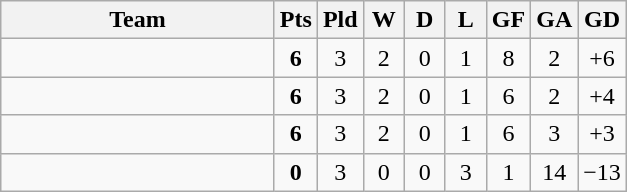<table class="wikitable" style="text-align:center;">
<tr>
<th width=175>Team</th>
<th width=20 abbr="Points">Pts</th>
<th width=20 abbr="Played">Pld</th>
<th width=20 abbr="Won">W</th>
<th width=20 abbr="Drawn">D</th>
<th width=20 abbr="Lost">L</th>
<th width=20 abbr="Goals for">GF</th>
<th width=20 abbr="Goals against">GA</th>
<th width=20 abbr="Goal difference">GD</th>
</tr>
<tr>
<td style="text-align:left;"></td>
<td><strong>6</strong></td>
<td>3</td>
<td>2</td>
<td>0</td>
<td>1</td>
<td>8</td>
<td>2</td>
<td>+6</td>
</tr>
<tr>
<td style="text-align:left;"></td>
<td><strong>6</strong></td>
<td>3</td>
<td>2</td>
<td>0</td>
<td>1</td>
<td>6</td>
<td>2</td>
<td>+4</td>
</tr>
<tr>
<td style="text-align:left;"></td>
<td><strong>6</strong></td>
<td>3</td>
<td>2</td>
<td>0</td>
<td>1</td>
<td>6</td>
<td>3</td>
<td>+3</td>
</tr>
<tr>
<td style="text-align:left;"></td>
<td><strong>0</strong></td>
<td>3</td>
<td>0</td>
<td>0</td>
<td>3</td>
<td>1</td>
<td>14</td>
<td>−13</td>
</tr>
</table>
